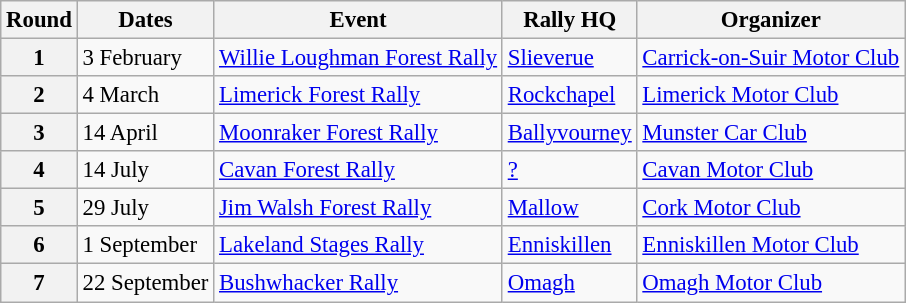<table class="wikitable" style="font-size: 95%;">
<tr>
<th>Round</th>
<th>Dates</th>
<th>Event</th>
<th>Rally HQ</th>
<th>Organizer</th>
</tr>
<tr>
<th>1</th>
<td>3 February</td>
<td><a href='#'>Willie Loughman Forest Rally</a></td>
<td><a href='#'>Slieverue</a></td>
<td><a href='#'>Carrick-on-Suir Motor Club</a></td>
</tr>
<tr>
<th>2</th>
<td>4 March</td>
<td><a href='#'>Limerick Forest Rally</a></td>
<td><a href='#'>Rockchapel</a></td>
<td><a href='#'>Limerick Motor Club</a></td>
</tr>
<tr>
<th>3</th>
<td>14 April</td>
<td><a href='#'>Moonraker Forest Rally</a></td>
<td><a href='#'>Ballyvourney</a></td>
<td><a href='#'>Munster Car Club</a></td>
</tr>
<tr>
<th>4</th>
<td>14 July</td>
<td><a href='#'>Cavan Forest Rally</a></td>
<td><a href='#'>?</a></td>
<td><a href='#'>Cavan Motor Club</a></td>
</tr>
<tr>
<th>5</th>
<td>29 July</td>
<td><a href='#'>Jim Walsh Forest Rally</a></td>
<td><a href='#'>Mallow</a></td>
<td><a href='#'>Cork Motor Club</a></td>
</tr>
<tr>
<th>6</th>
<td>1 September</td>
<td><a href='#'>Lakeland Stages Rally</a></td>
<td><a href='#'>Enniskillen</a></td>
<td><a href='#'>Enniskillen Motor Club</a></td>
</tr>
<tr>
<th>7</th>
<td>22 September</td>
<td><a href='#'>Bushwhacker Rally</a></td>
<td><a href='#'>Omagh</a></td>
<td><a href='#'>Omagh Motor Club</a></td>
</tr>
</table>
